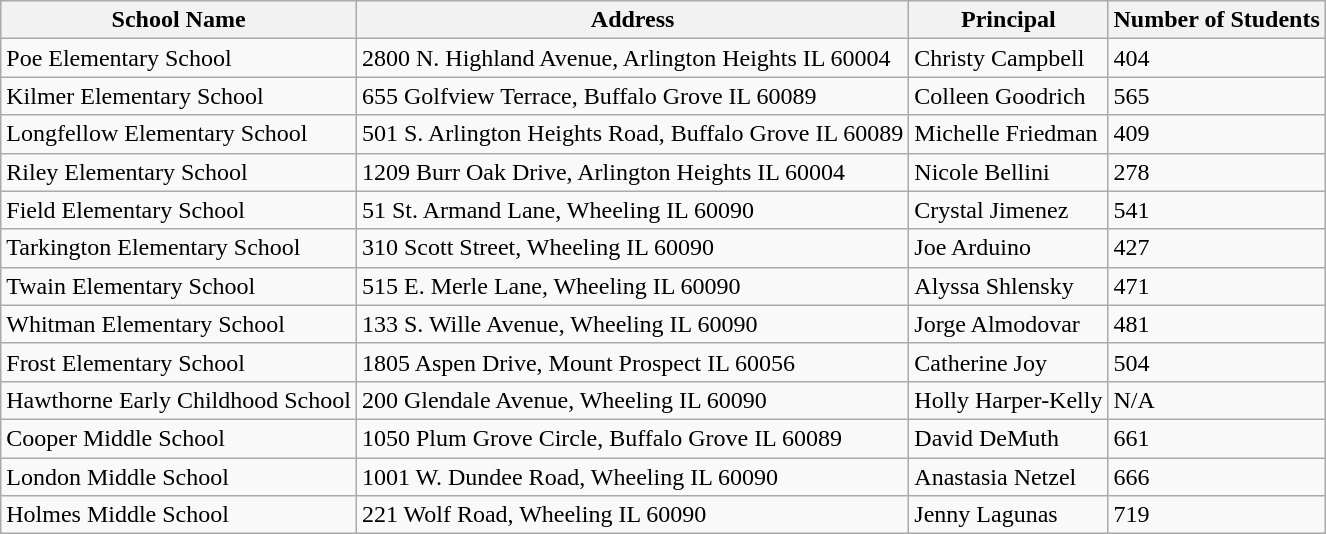<table class=wikitable>
<tr>
<th>School Name</th>
<th>Address</th>
<th>Principal</th>
<th>Number of Students</th>
</tr>
<tr>
<td>Poe Elementary School</td>
<td>2800 N. Highland Avenue, Arlington Heights IL 60004</td>
<td>Christy Campbell</td>
<td>404</td>
</tr>
<tr>
<td>Kilmer Elementary School</td>
<td>655 Golfview Terrace, Buffalo Grove IL 60089</td>
<td>Colleen Goodrich</td>
<td>565</td>
</tr>
<tr>
<td>Longfellow Elementary School</td>
<td>501 S. Arlington Heights Road, Buffalo Grove IL 60089</td>
<td>Michelle Friedman</td>
<td>409</td>
</tr>
<tr>
<td>Riley Elementary School</td>
<td>1209 Burr Oak Drive, Arlington Heights IL 60004</td>
<td>Nicole Bellini</td>
<td>278</td>
</tr>
<tr>
<td>Field Elementary School</td>
<td>51 St. Armand Lane, Wheeling IL 60090</td>
<td>Crystal Jimenez</td>
<td>541</td>
</tr>
<tr>
<td>Tarkington Elementary School</td>
<td>310 Scott Street, Wheeling IL 60090</td>
<td>Joe Arduino</td>
<td>427</td>
</tr>
<tr>
<td>Twain Elementary School</td>
<td>515 E. Merle Lane, Wheeling IL 60090</td>
<td>Alyssa Shlensky</td>
<td>471</td>
</tr>
<tr>
<td>Whitman Elementary School</td>
<td>133 S. Wille Avenue, Wheeling IL 60090</td>
<td>Jorge Almodovar</td>
<td>481</td>
</tr>
<tr>
<td>Frost Elementary School</td>
<td>1805 Aspen Drive, Mount Prospect IL 60056</td>
<td>Catherine Joy</td>
<td>504</td>
</tr>
<tr>
<td>Hawthorne Early Childhood School</td>
<td>200 Glendale Avenue, Wheeling IL 60090</td>
<td>Holly Harper-Kelly</td>
<td>N/A</td>
</tr>
<tr>
<td>Cooper Middle School</td>
<td>1050 Plum Grove Circle, Buffalo Grove IL 60089</td>
<td>David DeMuth</td>
<td>661</td>
</tr>
<tr>
<td>London Middle School</td>
<td>1001 W. Dundee Road, Wheeling IL 60090</td>
<td>Anastasia Netzel</td>
<td>666</td>
</tr>
<tr>
<td>Holmes Middle School</td>
<td>221 Wolf Road, Wheeling IL 60090</td>
<td>Jenny Lagunas</td>
<td>719</td>
</tr>
</table>
